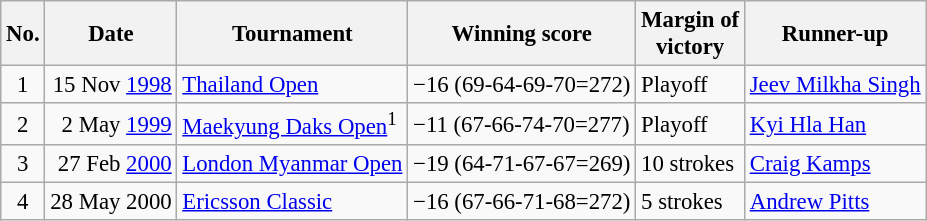<table class="wikitable" style="font-size:95%;">
<tr>
<th>No.</th>
<th>Date</th>
<th>Tournament</th>
<th>Winning score</th>
<th>Margin of<br>victory</th>
<th>Runner-up</th>
</tr>
<tr>
<td align=center>1</td>
<td align=right>15 Nov <a href='#'>1998</a></td>
<td><a href='#'>Thailand Open</a></td>
<td>−16 (69-64-69-70=272)</td>
<td>Playoff</td>
<td> <a href='#'>Jeev Milkha Singh</a></td>
</tr>
<tr>
<td align=center>2</td>
<td align=right>2 May <a href='#'>1999</a></td>
<td><a href='#'>Maekyung Daks Open</a><sup>1</sup></td>
<td>−11 (67-66-74-70=277)</td>
<td>Playoff</td>
<td> <a href='#'>Kyi Hla Han</a></td>
</tr>
<tr>
<td align=center>3</td>
<td align=right>27 Feb <a href='#'>2000</a></td>
<td><a href='#'>London Myanmar Open</a></td>
<td>−19 (64-71-67-67=269)</td>
<td>10 strokes</td>
<td> <a href='#'>Craig Kamps</a></td>
</tr>
<tr>
<td align=center>4</td>
<td align=right>28 May 2000</td>
<td><a href='#'>Ericsson Classic</a></td>
<td>−16 (67-66-71-68=272)</td>
<td>5 strokes</td>
<td> <a href='#'>Andrew Pitts</a></td>
</tr>
</table>
